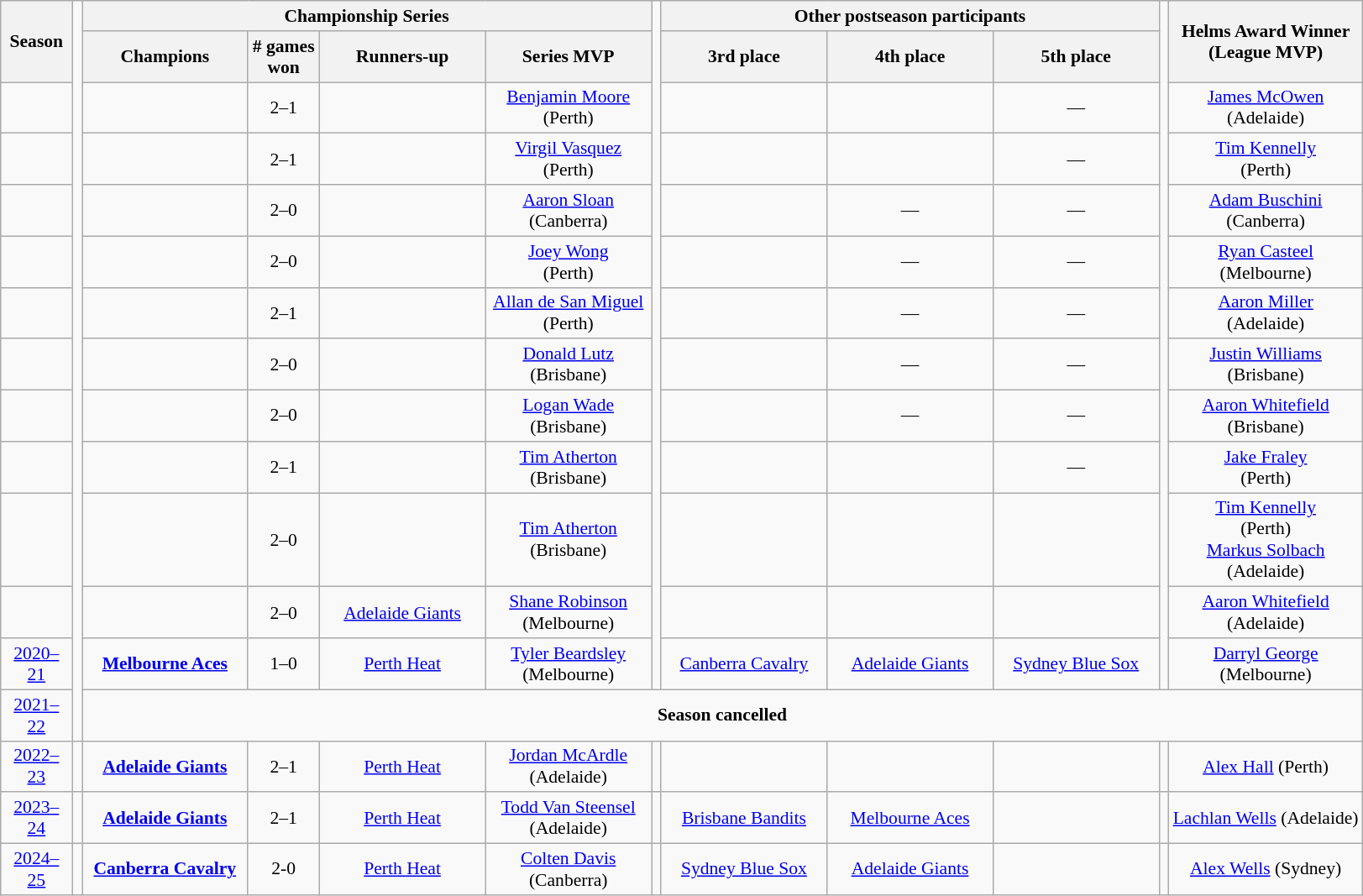<table class="wikitable" style="font-size:90%; text-align: center;">
<tr>
<th scope="col" rowspan=2 width=50>Season</th>
<td rowspan="14" width="1"></td>
<th scope="colgroup" colspan=4>Championship Series</th>
<td rowspan="13" width="1"></td>
<th scope="colgroup" colspan=3>Other postseason participants</th>
<td rowspan="13" width="1"></td>
<th scope="col" rowspan=2>Helms Award Winner<br>(League MVP)</th>
</tr>
<tr>
<th scope="col" width=125>Champions</th>
<th scope="col" width=50># games won</th>
<th scope="col" width=125>Runners-up</th>
<th scope="col" width=125>Series MVP</th>
<th scope="col" width=125>3rd place</th>
<th scope="col" width=125>4th place</th>
<th scope="col" width=125>5th place</th>
</tr>
<tr>
<td><br><em></em></td>
<td><strong></strong></td>
<td>2–1</td>
<td></td>
<td><a href='#'>Benjamin Moore</a><br>(Perth)</td>
<td></td>
<td></td>
<td>—</td>
<td><a href='#'>James McOwen</a><br>(Adelaide)</td>
</tr>
<tr>
<td><br><em></em></td>
<td><strong></strong></td>
<td>2–1</td>
<td></td>
<td><a href='#'>Virgil Vasquez</a><br>(Perth)</td>
<td></td>
<td></td>
<td>—</td>
<td><a href='#'>Tim Kennelly</a><br>(Perth)</td>
</tr>
<tr>
<td><br><em></em></td>
<td><strong></strong></td>
<td>2–0</td>
<td></td>
<td><a href='#'>Aaron Sloan</a><br>(Canberra)</td>
<td></td>
<td>—</td>
<td>—</td>
<td><a href='#'>Adam Buschini</a><br>(Canberra)</td>
</tr>
<tr>
<td><br><em></em></td>
<td><strong></strong></td>
<td>2–0</td>
<td></td>
<td><a href='#'>Joey Wong</a><br>(Perth)</td>
<td></td>
<td>—</td>
<td>—</td>
<td><a href='#'>Ryan Casteel</a><br>(Melbourne)</td>
</tr>
<tr>
<td><br><em></em></td>
<td><strong></strong></td>
<td>2–1</td>
<td></td>
<td><a href='#'>Allan de San Miguel</a><br>(Perth)</td>
<td></td>
<td>—</td>
<td>—</td>
<td><a href='#'>Aaron Miller</a><br>(Adelaide)</td>
</tr>
<tr>
<td><br><em></em></td>
<td><strong></strong></td>
<td>2–0</td>
<td></td>
<td><a href='#'>Donald Lutz</a><br>(Brisbane)</td>
<td></td>
<td>—</td>
<td>—</td>
<td><a href='#'>Justin Williams</a><br>(Brisbane)</td>
</tr>
<tr>
<td><br><em></em></td>
<td><strong></strong></td>
<td>2–0</td>
<td></td>
<td><a href='#'>Logan Wade</a><br>(Brisbane)</td>
<td></td>
<td>—</td>
<td>—</td>
<td><a href='#'>Aaron Whitefield</a><br>(Brisbane)</td>
</tr>
<tr>
<td><br><em></em></td>
<td><strong></strong></td>
<td>2–1</td>
<td></td>
<td><a href='#'>Tim Atherton</a><br>(Brisbane)</td>
<td></td>
<td></td>
<td>—</td>
<td><a href='#'>Jake Fraley</a><br>(Perth)</td>
</tr>
<tr>
<td><br><em></em></td>
<td><strong></strong></td>
<td>2–0</td>
<td></td>
<td><a href='#'>Tim Atherton</a><br>(Brisbane)</td>
<td></td>
<td></td>
<td></td>
<td><a href='#'>Tim Kennelly</a><br>(Perth)<br><a href='#'>Markus Solbach</a><br>(Adelaide)</td>
</tr>
<tr>
<td><br><em></em></td>
<td><strong></strong></td>
<td>2–0</td>
<td><a href='#'>Adelaide Giants</a></td>
<td><a href='#'>Shane Robinson</a><br>(Melbourne)</td>
<td></td>
<td></td>
<td></td>
<td><a href='#'>Aaron Whitefield</a><br>(Adelaide)</td>
</tr>
<tr>
<td><a href='#'>2020–21</a></td>
<td><strong><a href='#'>Melbourne Aces</a></strong></td>
<td>1–0</td>
<td><a href='#'>Perth Heat</a></td>
<td><a href='#'>Tyler Beardsley</a> (Melbourne)</td>
<td><a href='#'>Canberra Cavalry</a></td>
<td><a href='#'>Adelaide Giants</a></td>
<td><a href='#'>Sydney Blue Sox</a></td>
<td><a href='#'>Darryl George</a><br>(Melbourne)</td>
</tr>
<tr>
<td><a href='#'>2021–22</a></td>
<td colspan=10><strong>Season cancelled</strong></td>
</tr>
<tr>
<td><a href='#'>2022–23</a></td>
<td></td>
<td><strong><a href='#'>Adelaide Giants</a></strong></td>
<td>2–1</td>
<td><a href='#'>Perth Heat</a></td>
<td><a href='#'>Jordan McArdle</a> (Adelaide)</td>
<td></td>
<td></td>
<td></td>
<td></td>
<td></td>
<td><a href='#'>Alex Hall</a> (Perth)</td>
</tr>
<tr>
<td><a href='#'>2023–24</a></td>
<td></td>
<td><strong><a href='#'>Adelaide Giants</a></strong></td>
<td>2–1</td>
<td><a href='#'>Perth Heat</a></td>
<td><a href='#'>Todd Van Steensel</a> (Adelaide)</td>
<td></td>
<td><a href='#'>Brisbane Bandits</a></td>
<td><a href='#'>Melbourne Aces</a></td>
<td></td>
<td></td>
<td><a href='#'>Lachlan Wells</a> (Adelaide)</td>
</tr>
<tr>
<td><a href='#'>2024–25</a></td>
<td></td>
<td><strong><a href='#'>Canberra Cavalry</a></strong></td>
<td>2-0</td>
<td><a href='#'>Perth Heat</a></td>
<td><a href='#'>Colten Davis</a> (Canberra)</td>
<td></td>
<td><a href='#'>Sydney Blue Sox</a></td>
<td><a href='#'>Adelaide Giants</a></td>
<td></td>
<td></td>
<td><a href='#'>Alex Wells</a> (Sydney)</td>
</tr>
</table>
